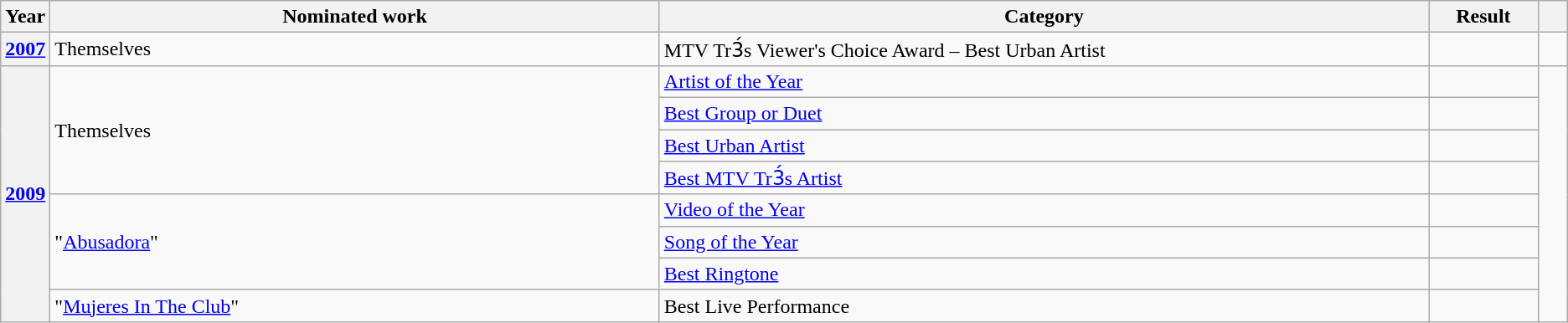<table class="wikitable plainrowheaders">
<tr>
<th scope="col" style="width:1em;">Year</th>
<th scope="col" style="width:30em;">Nominated work</th>
<th scope="col" style="width:38em;">Category</th>
<th scope="col" style="width:5em;">Result</th>
<th scope="col" style="width:1em;"></th>
</tr>
<tr>
<th scope="row"><a href='#'>2007</a></th>
<td>Themselves</td>
<td>MTV Tr3́s Viewer's Choice Award – Best Urban Artist</td>
<td></td>
<td><br></td>
</tr>
<tr>
<th scope="row" rowspan="8"><a href='#'>2009</a></th>
<td rowspan="4">Themselves</td>
<td><a href='#'>Artist of the Year</a></td>
<td></td>
<td rowspan="8"></td>
</tr>
<tr>
<td><a href='#'>Best Group or Duet</a></td>
<td></td>
</tr>
<tr>
<td><a href='#'>Best Urban Artist</a></td>
<td></td>
</tr>
<tr>
<td><a href='#'>Best MTV Tr3́s Artist</a></td>
<td></td>
</tr>
<tr>
<td rowspan="3">"<a href='#'>Abusadora</a>"</td>
<td><a href='#'>Video of the Year</a></td>
<td></td>
</tr>
<tr>
<td><a href='#'>Song of the Year</a></td>
<td></td>
</tr>
<tr>
<td><a href='#'>Best Ringtone</a></td>
<td></td>
</tr>
<tr>
<td>"<a href='#'>Mujeres In The Club</a>"</td>
<td>Best Live Performance</td>
<td></td>
</tr>
</table>
